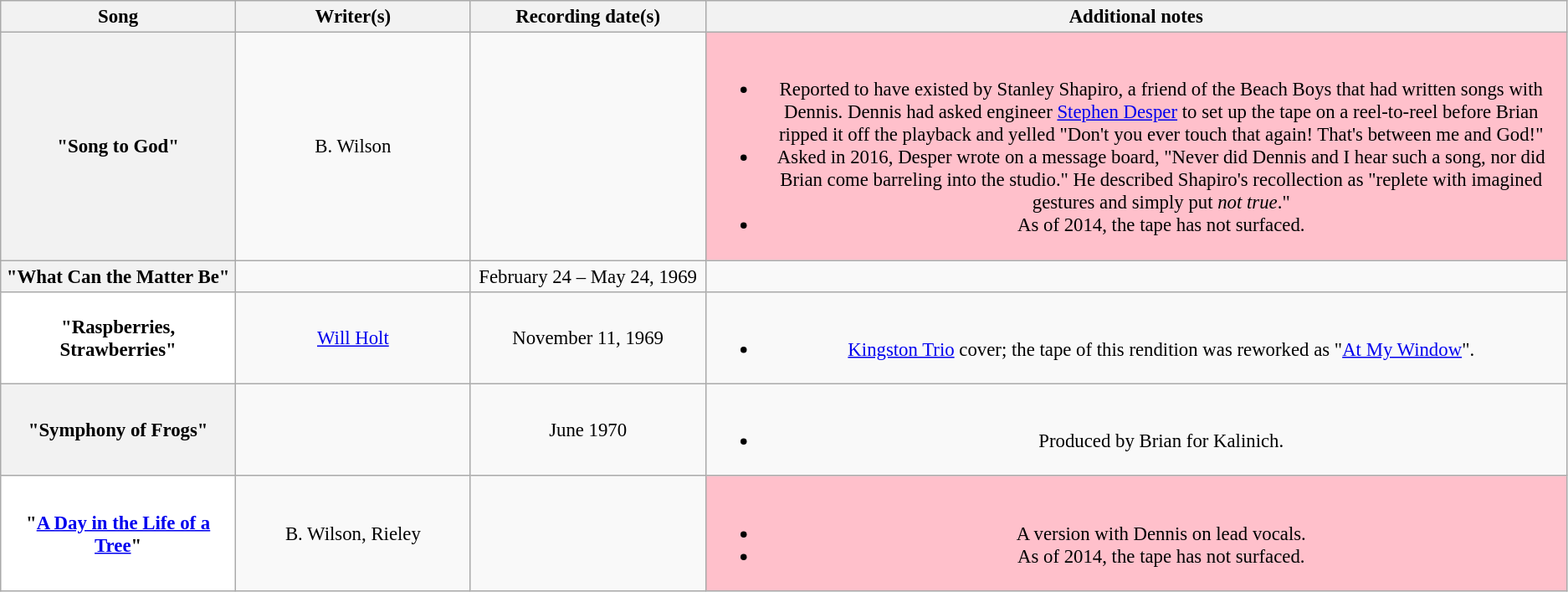<table class="wikitable sortable plainrowheaders" style="font-size:95%; width=1250; text-align:center;">
<tr>
<th scope="col" style="width: 15%;">Song</th>
<th scope="col" style="width: 15%;">Writer(s)</th>
<th scope="col" style="width: 15%;">Recording date(s)</th>
<th class="unsortable" scope="col">Additional notes</th>
</tr>
<tr>
<th scope="row">"Song to God"</th>
<td>B. Wilson</td>
<td></td>
<td style="background-color: pink;"><br><ul><li>Reported to have existed by Stanley Shapiro, a friend of the Beach Boys that had written songs with Dennis. Dennis had asked engineer <a href='#'>Stephen Desper</a> to set up the tape on a reel-to-reel before Brian ripped it off the playback and yelled "Don't you ever touch that again! That's between me and God!"</li><li>Asked in 2016, Desper wrote on a message board, "Never did Dennis and I hear such a song, nor did Brian come barreling into the studio." He described Shapiro's recollection as "replete with imagined gestures and simply put <em>not true</em>."</li><li>As of 2014, the tape has not surfaced.</li></ul></td>
</tr>
<tr>
<th scope="row">"What Can the Matter Be"</th>
<td></td>
<td data-sort-value="1969-02-24">February 24 – May 24, 1969</td>
<td></td>
</tr>
<tr>
<th scope="row"; style="background-color: white;">"Raspberries, Strawberries"</th>
<td><a href='#'>Will Holt</a></td>
<td data-sort-value="1969-11-11">November 11, 1969</td>
<td><br><ul><li><a href='#'>Kingston Trio</a> cover; the tape of this rendition was reworked as "<a href='#'>At My Window</a>".</li></ul></td>
</tr>
<tr>
<th scope="row">"Symphony of Frogs"</th>
<td></td>
<td data-sort-value="1970-06">June 1970</td>
<td><br><ul><li>Produced by Brian for Kalinich.</li></ul></td>
</tr>
<tr>
<th scope="row"; style="background-color: white;">"<a href='#'>A Day in the Life of a Tree</a>"</th>
<td>B. Wilson, Rieley</td>
<td></td>
<td style="background-color: pink;"><br><ul><li>A version with Dennis on lead vocals.</li><li>As of 2014, the tape has not surfaced.</li></ul></td>
</tr>
</table>
